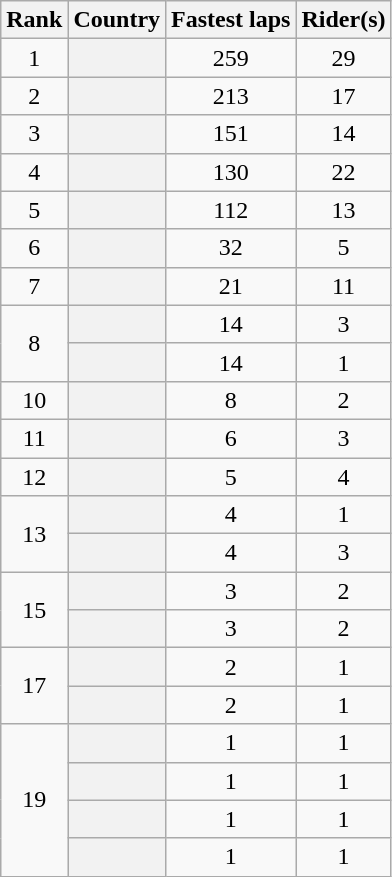<table class="sortable plainrowheaders wikitable">
<tr>
<th scope=col>Rank</th>
<th scope=col>Country</th>
<th scope=col>Fastest laps</th>
<th scope=col>Rider(s)</th>
</tr>
<tr>
<td align=center>1</td>
<th scope=row></th>
<td align=center>259</td>
<td align=center>29</td>
</tr>
<tr>
<td align=center>2</td>
<th scope=row></th>
<td align=center>213</td>
<td align=center>17</td>
</tr>
<tr>
<td align=center>3</td>
<th scope=row></th>
<td align=center>151</td>
<td align=center>14</td>
</tr>
<tr>
<td align=center>4</td>
<th scope=row></th>
<td align=center>130</td>
<td align=center>22</td>
</tr>
<tr>
<td align=center>5</td>
<th scope=row></th>
<td align=center>112</td>
<td align=center>13</td>
</tr>
<tr>
<td align=center>6</td>
<th scope=row></th>
<td align=center>32</td>
<td align=center>5</td>
</tr>
<tr>
<td align=center>7</td>
<th scope=row></th>
<td align=center>21</td>
<td align=center>11</td>
</tr>
<tr>
<td rowspan="2" align="center">8</td>
<th scope=row></th>
<td align=center>14</td>
<td align=center>3</td>
</tr>
<tr>
<th scope=row></th>
<td align=center>14</td>
<td align=center>1</td>
</tr>
<tr>
<td align=center>10</td>
<th scope=row></th>
<td align=center>8</td>
<td align=center>2</td>
</tr>
<tr>
<td align=center>11</td>
<th scope=row></th>
<td align=center>6</td>
<td align=center>3</td>
</tr>
<tr>
<td align=center>12</td>
<th scope=row></th>
<td align=center>5</td>
<td align=center>4</td>
</tr>
<tr>
<td rowspan="2" align="center">13</td>
<th scope=row></th>
<td align=center>4</td>
<td align=center>1</td>
</tr>
<tr>
<th scope=row></th>
<td align=center>4</td>
<td align=center>3</td>
</tr>
<tr>
<td rowspan="2" align="center">15</td>
<th scope=row></th>
<td align=center>3</td>
<td align=center>2</td>
</tr>
<tr>
<th scope=row></th>
<td align=center>3</td>
<td align=center>2</td>
</tr>
<tr>
<td rowspan="2" align="center">17</td>
<th scope=row></th>
<td align=center>2</td>
<td align=center>1</td>
</tr>
<tr>
<th scope=row></th>
<td align=center>2</td>
<td align=center>1</td>
</tr>
<tr>
<td rowspan="4" align="center">19</td>
<th scope=row></th>
<td align=center>1</td>
<td align=center>1</td>
</tr>
<tr>
<th scope=row></th>
<td align=center>1</td>
<td align=center>1</td>
</tr>
<tr>
<th scope=row></th>
<td align=center>1</td>
<td align=center>1</td>
</tr>
<tr>
<th scope=row></th>
<td align=center>1</td>
<td align=center>1</td>
</tr>
</table>
